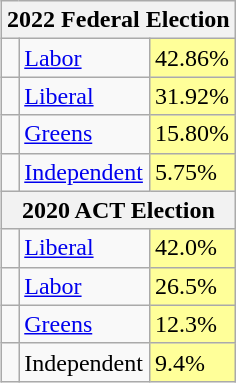<table style="float:right; margin:0 0 0.5em 1em;" class="wikitable">
<tr>
<th colspan = 3>2022 Federal Election</th>
</tr>
<tr>
<td> </td>
<td><a href='#'>Labor</a></td>
<td style="background:#ff9;">42.86%</td>
</tr>
<tr>
<td> </td>
<td><a href='#'>Liberal</a></td>
<td style="background:#ff9;">31.92%</td>
</tr>
<tr>
<td> </td>
<td><a href='#'>Greens</a></td>
<td style="background:#ff9;">15.80%</td>
</tr>
<tr>
<td> </td>
<td><a href='#'>Independent</a></td>
<td style="background:#ff9;">5.75%</td>
</tr>
<tr>
<th colspan = 3>2020 ACT Election</th>
</tr>
<tr>
<td> </td>
<td><a href='#'>Liberal</a></td>
<td style="background:#ff9;">42.0%</td>
</tr>
<tr>
<td> </td>
<td><a href='#'>Labor</a></td>
<td style="background:#ff9;">26.5%</td>
</tr>
<tr>
<td> </td>
<td><a href='#'>Greens</a></td>
<td style="background:#ff9;">12.3%</td>
</tr>
<tr>
<td> </td>
<td>Independent</td>
<td style="background:#ff9;">9.4%</td>
</tr>
</table>
